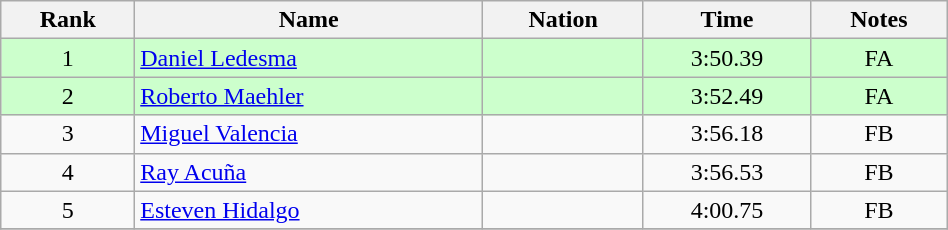<table class="wikitable sortable" style="text-align:center" width=50%>
<tr>
<th>Rank</th>
<th>Name</th>
<th>Nation</th>
<th>Time</th>
<th>Notes</th>
</tr>
<tr bgcolor=ccffcc>
<td>1</td>
<td align=left><a href='#'>Daniel Ledesma</a></td>
<td align=left></td>
<td>3:50.39</td>
<td>FA</td>
</tr>
<tr bgcolor=ccffcc>
<td>2</td>
<td align=left><a href='#'>Roberto Maehler</a></td>
<td align=left></td>
<td>3:52.49</td>
<td>FA</td>
</tr>
<tr>
<td>3</td>
<td align=left><a href='#'>Miguel Valencia</a></td>
<td align=left></td>
<td>3:56.18</td>
<td>FB</td>
</tr>
<tr>
<td>4</td>
<td align=left><a href='#'>Ray Acuña</a></td>
<td align=left></td>
<td>3:56.53</td>
<td>FB</td>
</tr>
<tr>
<td>5</td>
<td align=left><a href='#'>Esteven Hidalgo</a></td>
<td align=left></td>
<td>4:00.75</td>
<td>FB</td>
</tr>
<tr>
</tr>
</table>
